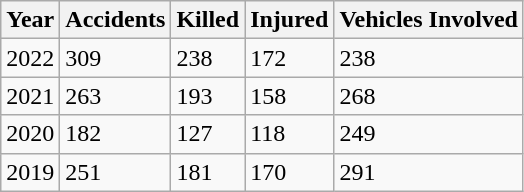<table class = "wikitable sortable">
<tr>
<th>Year</th>
<th>Accidents</th>
<th>Killed</th>
<th>Injured</th>
<th>Vehicles Involved</th>
</tr>
<tr>
<td>2022</td>
<td>309</td>
<td>238</td>
<td>172</td>
<td>238</td>
</tr>
<tr>
<td>2021</td>
<td>263</td>
<td>193</td>
<td>158</td>
<td>268</td>
</tr>
<tr>
<td>2020</td>
<td>182</td>
<td>127</td>
<td>118</td>
<td>249</td>
</tr>
<tr>
<td>2019</td>
<td>251</td>
<td>181</td>
<td>170</td>
<td>291</td>
</tr>
</table>
